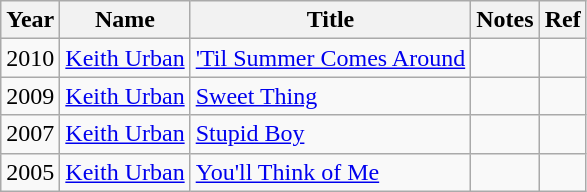<table class="wikitable">
<tr>
<th>Year</th>
<th>Name</th>
<th>Title</th>
<th>Notes</th>
<th>Ref</th>
</tr>
<tr>
<td>2010</td>
<td><a href='#'>Keith Urban</a></td>
<td><a href='#'>'Til Summer Comes Around</a></td>
<td></td>
<td></td>
</tr>
<tr>
<td>2009</td>
<td><a href='#'>Keith Urban</a></td>
<td><a href='#'>Sweet Thing</a></td>
<td></td>
<td></td>
</tr>
<tr>
<td>2007</td>
<td><a href='#'>Keith Urban</a></td>
<td><a href='#'>Stupid Boy</a></td>
<td></td>
<td></td>
</tr>
<tr>
<td>2005</td>
<td><a href='#'>Keith Urban</a></td>
<td><a href='#'>You'll Think of Me</a></td>
<td></td>
<td></td>
</tr>
</table>
